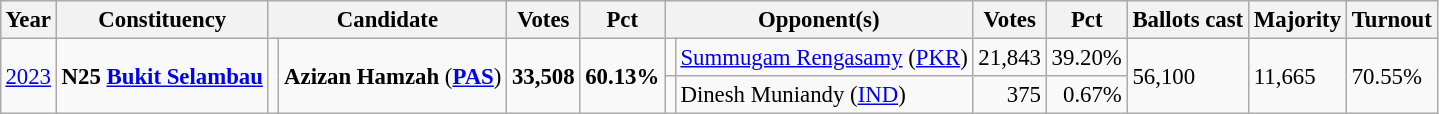<table class="wikitable" style="margin:0.5em ; font-size:95%">
<tr>
<th>Year</th>
<th>Constituency</th>
<th colspan=2>Candidate</th>
<th>Votes</th>
<th>Pct</th>
<th colspan=2>Opponent(s)</th>
<th>Votes</th>
<th>Pct</th>
<th>Ballots cast</th>
<th>Majority</th>
<th>Turnout</th>
</tr>
<tr>
<td rowspan=2><a href='#'>2023</a></td>
<td rowspan=2><strong>N25 <a href='#'>Bukit Selambau</a></strong></td>
<td rowspan=2 bgcolor=></td>
<td rowspan=2><strong>Azizan Hamzah</strong> (<a href='#'><strong>PAS</strong></a>)</td>
<td rowspan=2 style="text-align:right;"><strong>33,508</strong></td>
<td rowspan=2><strong>60.13%</strong></td>
<td></td>
<td><a href='#'>Summugam Rengasamy</a> (<a href='#'>PKR</a>)</td>
<td style="text-align:right;">21,843</td>
<td>39.20%</td>
<td rowspan=2>56,100</td>
<td rowspan=2>11,665</td>
<td rowspan=2>70.55%</td>
</tr>
<tr>
<td></td>
<td>Dinesh Muniandy (<a href='#'>IND</a>)</td>
<td style="text-align:right;">375</td>
<td style="text-align:right;">0.67%</td>
</tr>
</table>
